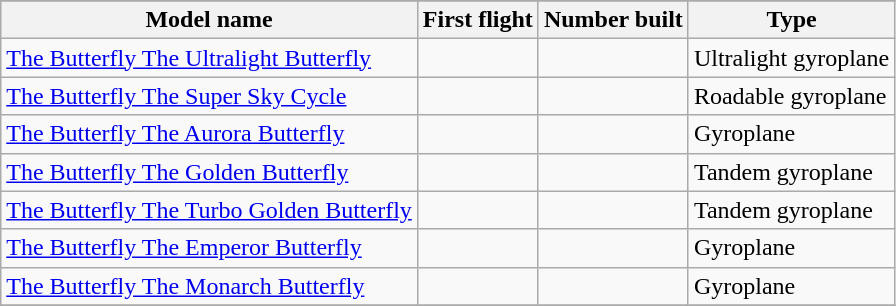<table class="wikitable">
<tr>
</tr>
<tr>
<th>Model name</th>
<th>First flight</th>
<th>Number built</th>
<th>Type</th>
</tr>
<tr>
<td align=left><a href='#'>The Butterfly The Ultralight Butterfly</a></td>
<td align=center></td>
<td align=center></td>
<td align=left>Ultralight gyroplane</td>
</tr>
<tr>
<td align=left><a href='#'>The Butterfly The Super Sky Cycle</a></td>
<td align=center></td>
<td align=center></td>
<td align=left>Roadable gyroplane</td>
</tr>
<tr>
<td align=left><a href='#'>The Butterfly The Aurora Butterfly</a></td>
<td align=center></td>
<td align=center></td>
<td align=left>Gyroplane</td>
</tr>
<tr>
<td align=left><a href='#'>The Butterfly The Golden Butterfly</a></td>
<td align=center></td>
<td align=center></td>
<td align=left>Tandem gyroplane</td>
</tr>
<tr>
<td align=left><a href='#'>The Butterfly The Turbo Golden Butterfly</a></td>
<td align=center></td>
<td align=center></td>
<td align=left>Tandem gyroplane</td>
</tr>
<tr>
<td align=left><a href='#'>The Butterfly The Emperor Butterfly</a></td>
<td align=center></td>
<td align=center></td>
<td align=left>Gyroplane</td>
</tr>
<tr>
<td align=left><a href='#'>The Butterfly The Monarch Butterfly</a></td>
<td align=center></td>
<td align=center></td>
<td align=left>Gyroplane</td>
</tr>
<tr>
</tr>
</table>
